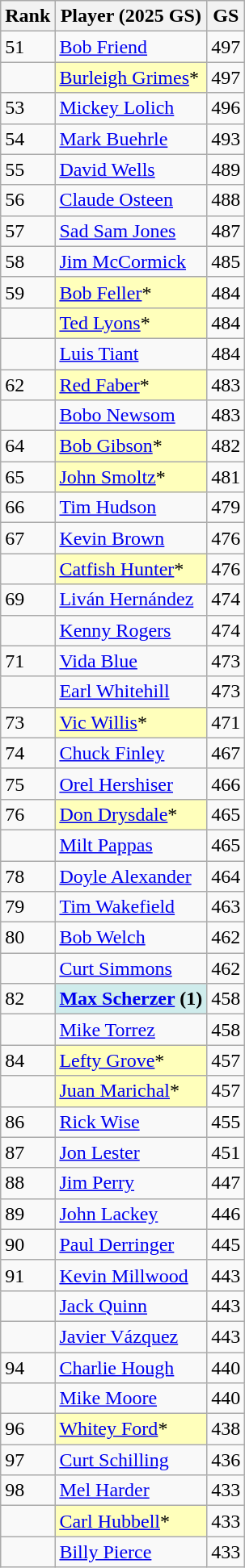<table class="wikitable" style="float:left;">
<tr style="white-space:nowrap;">
<th>Rank</th>
<th>Player (2025 GS)</th>
<th>GS</th>
</tr>
<tr>
<td>51</td>
<td><a href='#'>Bob Friend</a></td>
<td>497</td>
</tr>
<tr>
<td></td>
<td style="background:#ffffbb;"><a href='#'>Burleigh Grimes</a>*</td>
<td>497</td>
</tr>
<tr>
<td>53</td>
<td><a href='#'>Mickey Lolich</a></td>
<td>496</td>
</tr>
<tr>
<td>54</td>
<td><a href='#'>Mark Buehrle</a></td>
<td>493</td>
</tr>
<tr>
<td>55</td>
<td><a href='#'>David Wells</a></td>
<td>489</td>
</tr>
<tr>
<td>56</td>
<td><a href='#'>Claude Osteen</a></td>
<td>488</td>
</tr>
<tr>
<td>57</td>
<td><a href='#'>Sad Sam Jones</a></td>
<td>487</td>
</tr>
<tr>
<td>58</td>
<td><a href='#'>Jim McCormick</a></td>
<td>485</td>
</tr>
<tr>
<td>59</td>
<td style="background:#ffffbb;"><a href='#'>Bob Feller</a>*</td>
<td>484</td>
</tr>
<tr>
<td></td>
<td style="background:#ffffbb;"><a href='#'>Ted Lyons</a>*</td>
<td>484</td>
</tr>
<tr>
<td></td>
<td><a href='#'>Luis Tiant</a></td>
<td>484</td>
</tr>
<tr>
<td>62</td>
<td style="background:#ffffbb;"><a href='#'>Red Faber</a>*</td>
<td>483</td>
</tr>
<tr>
<td></td>
<td><a href='#'>Bobo Newsom</a></td>
<td>483</td>
</tr>
<tr>
<td>64</td>
<td style="background:#ffffbb;"><a href='#'>Bob Gibson</a>*</td>
<td>482</td>
</tr>
<tr>
<td>65</td>
<td style="background:#ffffbb;"><a href='#'>John Smoltz</a>*</td>
<td>481</td>
</tr>
<tr>
<td>66</td>
<td><a href='#'>Tim Hudson</a></td>
<td>479</td>
</tr>
<tr>
<td>67</td>
<td><a href='#'>Kevin Brown</a></td>
<td>476</td>
</tr>
<tr>
<td></td>
<td style="background:#ffffbb;"><a href='#'>Catfish Hunter</a>*</td>
<td>476</td>
</tr>
<tr>
<td>69</td>
<td><a href='#'>Liván Hernández</a></td>
<td>474</td>
</tr>
<tr>
<td></td>
<td><a href='#'>Kenny Rogers</a></td>
<td>474</td>
</tr>
<tr>
<td>71</td>
<td><a href='#'>Vida Blue</a></td>
<td>473</td>
</tr>
<tr>
<td></td>
<td><a href='#'>Earl Whitehill</a></td>
<td>473</td>
</tr>
<tr>
<td>73</td>
<td style="background:#ffffbb;"><a href='#'>Vic Willis</a>*</td>
<td>471</td>
</tr>
<tr>
<td>74</td>
<td><a href='#'>Chuck Finley</a></td>
<td>467</td>
</tr>
<tr>
<td>75</td>
<td><a href='#'>Orel Hershiser</a></td>
<td>466</td>
</tr>
<tr>
<td>76</td>
<td style="background:#ffffbb;"><a href='#'>Don Drysdale</a>*</td>
<td>465</td>
</tr>
<tr>
<td></td>
<td><a href='#'>Milt Pappas</a></td>
<td>465</td>
</tr>
<tr>
<td>78</td>
<td><a href='#'>Doyle Alexander</a></td>
<td>464</td>
</tr>
<tr>
<td>79</td>
<td><a href='#'>Tim Wakefield</a></td>
<td>463</td>
</tr>
<tr>
<td>80</td>
<td><a href='#'>Bob Welch</a></td>
<td>462</td>
</tr>
<tr>
<td></td>
<td><a href='#'>Curt Simmons</a></td>
<td>462</td>
</tr>
<tr>
<td>82</td>
<td style="background:#cfecec;"><strong><a href='#'>Max Scherzer</a> (1)</strong></td>
<td>458</td>
</tr>
<tr>
<td></td>
<td><a href='#'>Mike Torrez</a></td>
<td>458</td>
</tr>
<tr>
<td>84</td>
<td style="background:#ffffbb;"><a href='#'>Lefty Grove</a>*</td>
<td>457</td>
</tr>
<tr>
<td></td>
<td style="background:#ffffbb;"><a href='#'>Juan Marichal</a>*</td>
<td>457</td>
</tr>
<tr>
<td>86</td>
<td><a href='#'>Rick Wise</a></td>
<td>455</td>
</tr>
<tr>
<td>87</td>
<td><a href='#'>Jon Lester</a></td>
<td>451</td>
</tr>
<tr>
<td>88</td>
<td><a href='#'>Jim Perry</a></td>
<td>447</td>
</tr>
<tr>
<td>89</td>
<td><a href='#'>John Lackey</a></td>
<td>446</td>
</tr>
<tr>
<td>90</td>
<td><a href='#'>Paul Derringer</a></td>
<td>445</td>
</tr>
<tr>
<td>91</td>
<td><a href='#'>Kevin Millwood</a></td>
<td>443</td>
</tr>
<tr>
<td></td>
<td><a href='#'>Jack Quinn</a></td>
<td>443</td>
</tr>
<tr>
<td></td>
<td><a href='#'>Javier Vázquez</a></td>
<td>443</td>
</tr>
<tr>
<td>94</td>
<td><a href='#'>Charlie Hough</a></td>
<td>440</td>
</tr>
<tr>
<td></td>
<td><a href='#'>Mike Moore</a></td>
<td>440</td>
</tr>
<tr>
<td>96</td>
<td style="background:#ffffbb;"><a href='#'>Whitey Ford</a>*</td>
<td>438</td>
</tr>
<tr>
<td>97</td>
<td><a href='#'>Curt Schilling</a></td>
<td>436</td>
</tr>
<tr>
<td>98</td>
<td><a href='#'>Mel Harder</a></td>
<td>433</td>
</tr>
<tr>
<td></td>
<td style="background:#ffffbb;"><a href='#'>Carl Hubbell</a>*</td>
<td>433</td>
</tr>
<tr>
<td></td>
<td><a href='#'>Billy Pierce</a></td>
<td>433</td>
</tr>
</table>
